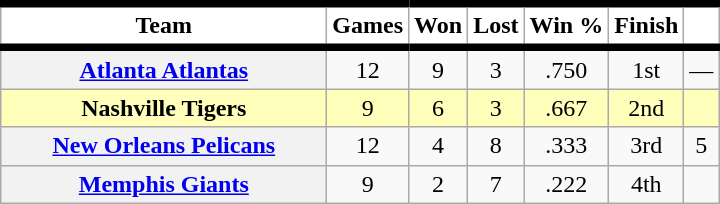<table class="wikitable sortable plainrowheaders" style="text-align:center;">
<tr>
<th scope="col" width="210px" style="background-color:#ffffff; border-top:#000000 5px solid; border-bottom:#000000 5px solid">Team</th>
<th scope="col" style="background-color:#ffffff; border-top:#000000 5px solid; border-bottom:#000000 5px solid">Games</th>
<th scope="col" style="background-color:#ffffff; border-top:#000000 5px solid; border-bottom:#000000 5px solid">Won</th>
<th scope="col" style="background-color:#ffffff; border-top:#000000 5px solid; border-bottom:#000000 5px solid">Lost</th>
<th scope="col" style="background-color:#ffffff; border-top:#000000 5px solid; border-bottom:#000000 5px solid">Win %</th>
<th scope="col" style="background-color:#ffffff; border-top:#000000 5px solid; border-bottom:#000000 5px solid">Finish</th>
<th scope="col" style="background-color:#ffffff; border-top:#000000 5px solid; border-bottom:#000000 5px solid"></th>
</tr>
<tr>
<th scope="row" style="text-align:center"><a href='#'>Atlanta Atlantas</a></th>
<td>12</td>
<td>9</td>
<td>3</td>
<td>.750</td>
<td>1st</td>
<td>—</td>
</tr>
<tr style="background-color:#FFFFBB">
<th scope="row" style="text-align:center; background:#FFFFBB">Nashville Tigers</th>
<td>9</td>
<td>6</td>
<td>3</td>
<td>.667</td>
<td>2nd</td>
<td></td>
</tr>
<tr>
<th scope="row" style="text-align:center"><a href='#'>New Orleans Pelicans</a></th>
<td>12</td>
<td>4</td>
<td>8</td>
<td>.333</td>
<td>3rd</td>
<td>5</td>
</tr>
<tr>
<th scope="row" style="text-align:center"><a href='#'>Memphis Giants</a></th>
<td>9</td>
<td>2</td>
<td>7</td>
<td>.222</td>
<td>4th</td>
<td></td>
</tr>
</table>
